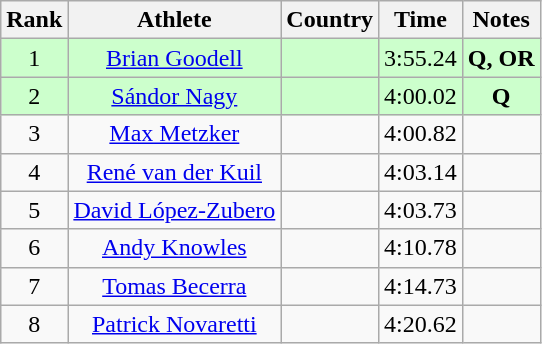<table class="wikitable sortable" style="text-align:center">
<tr>
<th>Rank</th>
<th>Athlete</th>
<th>Country</th>
<th>Time</th>
<th>Notes</th>
</tr>
<tr bgcolor=ccffcc>
<td>1</td>
<td><a href='#'>Brian Goodell</a></td>
<td align=left></td>
<td>3:55.24</td>
<td><strong> Q, OR</strong></td>
</tr>
<tr bgcolor=ccffcc>
<td>2</td>
<td><a href='#'>Sándor Nagy</a></td>
<td align=left></td>
<td>4:00.02</td>
<td><strong> Q</strong></td>
</tr>
<tr>
<td>3</td>
<td><a href='#'>Max Metzker</a></td>
<td align=left></td>
<td>4:00.82</td>
<td><strong> </strong></td>
</tr>
<tr>
<td>4</td>
<td><a href='#'>René van der Kuil</a></td>
<td align=left></td>
<td>4:03.14</td>
<td><strong> </strong></td>
</tr>
<tr>
<td>5</td>
<td><a href='#'>David López-Zubero</a></td>
<td align=left></td>
<td>4:03.73</td>
<td><strong> </strong></td>
</tr>
<tr>
<td>6</td>
<td><a href='#'>Andy Knowles</a></td>
<td align=left></td>
<td>4:10.78</td>
<td><strong> </strong></td>
</tr>
<tr>
<td>7</td>
<td><a href='#'>Tomas Becerra</a></td>
<td align=left></td>
<td>4:14.73</td>
<td><strong> </strong></td>
</tr>
<tr>
<td>8</td>
<td><a href='#'>Patrick Novaretti</a></td>
<td align=left></td>
<td>4:20.62</td>
<td><strong> </strong></td>
</tr>
</table>
